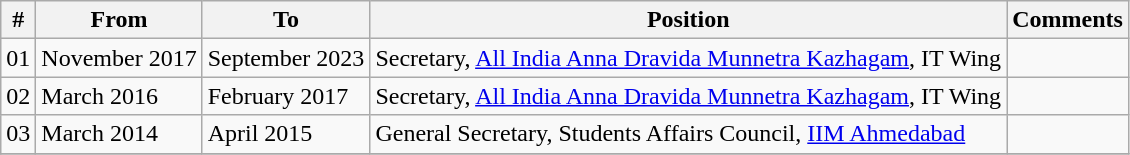<table class="wikitable sortable">
<tr>
<th>#</th>
<th>From</th>
<th>To</th>
<th>Position</th>
<th>Comments</th>
</tr>
<tr>
<td>01</td>
<td>November 2017</td>
<td>September 2023</td>
<td>Secretary, <a href='#'>All India Anna Dravida Munnetra Kazhagam</a>, IT Wing</td>
<td></td>
</tr>
<tr>
<td>02</td>
<td>March 2016</td>
<td>February 2017</td>
<td>Secretary, <a href='#'>All India Anna Dravida Munnetra Kazhagam</a>, IT Wing</td>
<td></td>
</tr>
<tr>
<td>03</td>
<td>March 2014</td>
<td>April 2015</td>
<td>General Secretary,  Students Affairs Council, <a href='#'>IIM Ahmedabad</a></td>
<td></td>
</tr>
<tr>
</tr>
</table>
